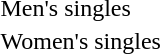<table>
<tr>
<td rowspan=2>Men's singles<br></td>
<td rowspan=2></td>
<td rowspan=2></td>
<td></td>
</tr>
<tr>
<td></td>
</tr>
<tr>
<td rowspan=2>Women's singles<br></td>
<td rowspan=2></td>
<td rowspan=2></td>
<td></td>
</tr>
<tr>
<td></td>
</tr>
</table>
